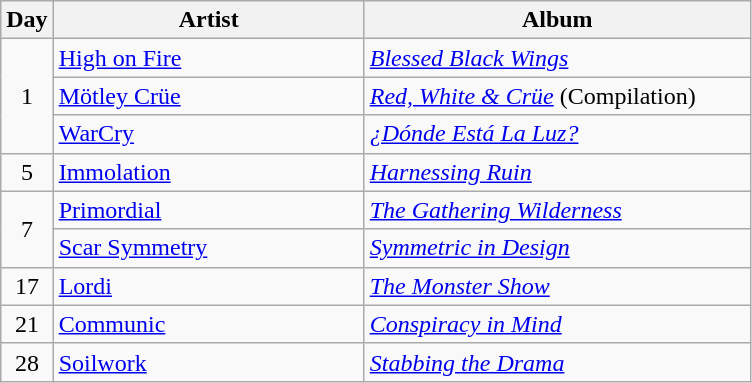<table class="wikitable">
<tr>
<th style="width:20px;">Day</th>
<th style="width:200px;">Artist</th>
<th style="width:250px;">Album</th>
</tr>
<tr>
<td style="text-align:center;" rowspan="3">1</td>
<td><a href='#'>High on Fire</a></td>
<td><em><a href='#'>Blessed Black Wings</a></em></td>
</tr>
<tr>
<td><a href='#'>Mötley Crüe</a></td>
<td><em><a href='#'>Red, White & Crüe</a></em> (Compilation)</td>
</tr>
<tr>
<td><a href='#'>WarCry</a></td>
<td><em><a href='#'>¿Dónde Está La Luz?</a></em></td>
</tr>
<tr>
<td style="text-align:center;">5</td>
<td><a href='#'>Immolation</a></td>
<td><em><a href='#'>Harnessing Ruin</a></em></td>
</tr>
<tr>
<td style="text-align:center;" rowspan="2">7</td>
<td><a href='#'>Primordial</a></td>
<td><em><a href='#'>The Gathering Wilderness</a></em></td>
</tr>
<tr>
<td><a href='#'>Scar Symmetry</a></td>
<td><em><a href='#'>Symmetric in Design</a></em></td>
</tr>
<tr>
<td style="text-align:center;">17</td>
<td><a href='#'>Lordi</a></td>
<td><em><a href='#'>The Monster Show</a></em></td>
</tr>
<tr>
<td style="text-align:center;">21</td>
<td><a href='#'>Communic</a></td>
<td><em><a href='#'>Conspiracy in Mind</a></em></td>
</tr>
<tr>
<td style="text-align:center;">28</td>
<td><a href='#'>Soilwork</a></td>
<td><em><a href='#'>Stabbing the Drama</a></em></td>
</tr>
</table>
